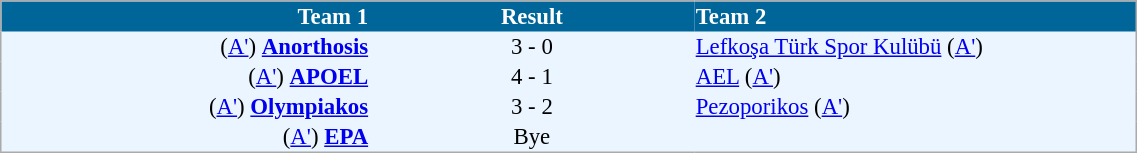<table cellspacing="0" style="background: #EBF5FF; border: 1px #aaa solid; border-collapse: collapse; font-size: 95%;" width=60%>
<tr bgcolor=#006699 style="color:white;">
<th width=25% align="right">Team 1</th>
<th width=22% align="center">Result</th>
<th width=30% align="left">Team 2</th>
</tr>
<tr>
<td align=right>(<a href='#'>A'</a>) <strong><a href='#'>Anorthosis</a></strong></td>
<td align=center>3 - 0</td>
<td align=left><a href='#'>Lefkoşa Türk Spor Kulübü</a> (<a href='#'>A'</a>)</td>
</tr>
<tr>
<td align=right>(<a href='#'>A'</a>) <strong><a href='#'>APOEL</a></strong></td>
<td align=center>4 - 1</td>
<td align=left><a href='#'>AEL</a> (<a href='#'>A'</a>)</td>
</tr>
<tr>
<td align=right>(<a href='#'>A'</a>) <strong><a href='#'>Olympiakos</a></strong></td>
<td align=center>3 - 2</td>
<td align=left><a href='#'>Pezoporikos</a> (<a href='#'>A'</a>)</td>
</tr>
<tr>
<td align=right>(<a href='#'>A'</a>) <strong><a href='#'>EPA</a></strong></td>
<td align=center>Bye</td>
<td align=left></td>
</tr>
<tr>
</tr>
</table>
